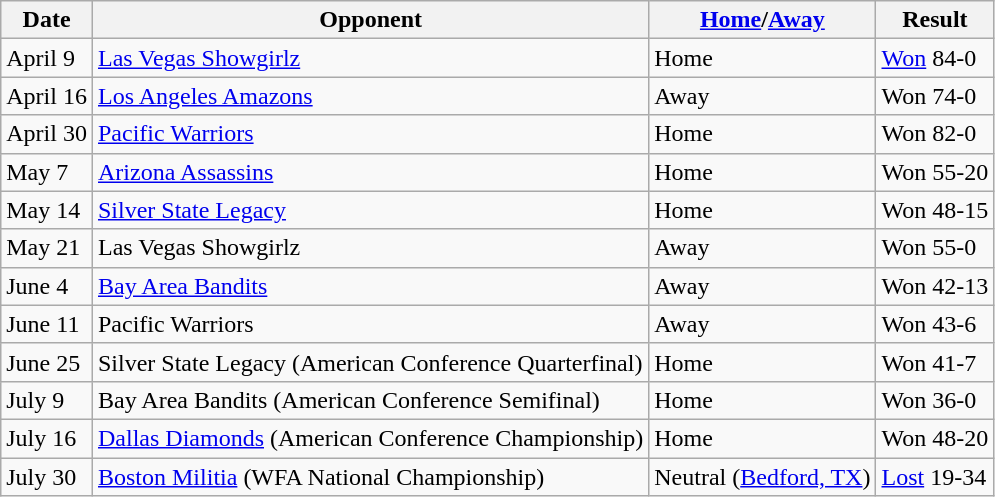<table class="wikitable">
<tr>
<th>Date</th>
<th>Opponent</th>
<th><a href='#'>Home</a>/<a href='#'>Away</a></th>
<th>Result</th>
</tr>
<tr>
<td>April 9</td>
<td><a href='#'>Las Vegas Showgirlz</a></td>
<td>Home</td>
<td><a href='#'>Won</a> 84-0</td>
</tr>
<tr>
<td>April 16</td>
<td><a href='#'>Los Angeles Amazons</a></td>
<td>Away</td>
<td>Won 74-0</td>
</tr>
<tr>
<td>April 30</td>
<td><a href='#'>Pacific Warriors</a></td>
<td>Home</td>
<td>Won 82-0</td>
</tr>
<tr>
<td>May 7</td>
<td><a href='#'>Arizona Assassins</a></td>
<td>Home</td>
<td>Won 55-20</td>
</tr>
<tr>
<td>May 14</td>
<td><a href='#'>Silver State Legacy</a></td>
<td>Home</td>
<td>Won 48-15</td>
</tr>
<tr>
<td>May 21</td>
<td>Las Vegas Showgirlz</td>
<td>Away</td>
<td>Won 55-0</td>
</tr>
<tr>
<td>June 4</td>
<td><a href='#'>Bay Area Bandits</a></td>
<td>Away</td>
<td>Won 42-13</td>
</tr>
<tr>
<td>June 11</td>
<td>Pacific Warriors</td>
<td>Away</td>
<td>Won 43-6</td>
</tr>
<tr>
<td>June 25</td>
<td>Silver State Legacy (American Conference Quarterfinal)</td>
<td>Home</td>
<td>Won 41-7</td>
</tr>
<tr>
<td>July 9</td>
<td>Bay Area Bandits (American Conference Semifinal)</td>
<td>Home</td>
<td>Won 36-0</td>
</tr>
<tr>
<td>July 16</td>
<td><a href='#'>Dallas Diamonds</a> (American Conference Championship)</td>
<td>Home</td>
<td>Won 48-20</td>
</tr>
<tr>
<td>July 30</td>
<td><a href='#'>Boston Militia</a> (WFA National Championship)</td>
<td>Neutral (<a href='#'>Bedford, TX</a>)</td>
<td><a href='#'>Lost</a> 19-34</td>
</tr>
</table>
